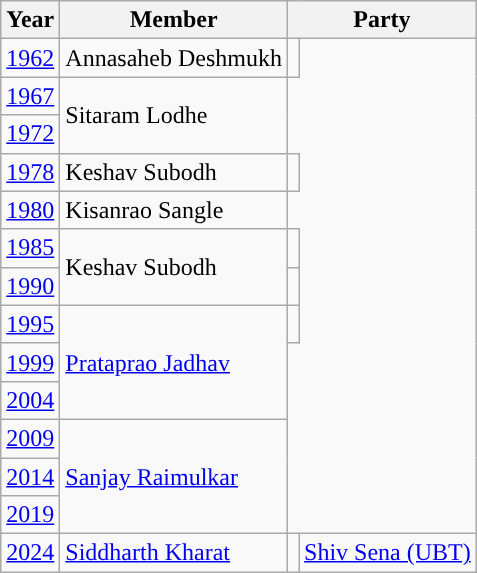<table class="wikitable">
<tr>
<th>Year</th>
<th>Member</th>
<th colspan=2>Party</th>
</tr>
<tr>
<td><a href='#'>1962</a></td>
<td>Annasaheb Deshmukh</td>
<td></td>
</tr>
<tr>
<td><a href='#'>1967</a></td>
<td rowspan=2>Sitaram Lodhe</td>
</tr>
<tr>
<td><a href='#'>1972</a></td>
</tr>
<tr>
<td><a href='#'>1978</a></td>
<td>Keshav Subodh</td>
<td></td>
</tr>
<tr>
<td><a href='#'>1980</a></td>
<td>Kisanrao Sangle</td>
</tr>
<tr>
<td><a href='#'>1985</a></td>
<td rowspan=2>Keshav Subodh</td>
<td></td>
</tr>
<tr>
<td><a href='#'>1990</a></td>
<td></td>
</tr>
<tr>
<td><a href='#'>1995</a></td>
<td rowspan=3><a href='#'>Prataprao Jadhav</a></td>
<td></td>
</tr>
<tr>
<td><a href='#'>1999</a></td>
</tr>
<tr>
<td><a href='#'>2004</a></td>
</tr>
<tr>
<td><a href='#'>2009</a></td>
<td rowspan=3><a href='#'>Sanjay Raimulkar</a></td>
</tr>
<tr>
<td><a href='#'>2014</a></td>
</tr>
<tr>
<td><a href='#'>2019</a></td>
</tr>
<tr>
<td><a href='#'>2024</a></td>
<td><a href='#'>Siddharth Kharat</a></td>
<td style="background-color: "></td>
<td><a href='#'>Shiv Sena (UBT)</a></td>
</tr>
</table>
